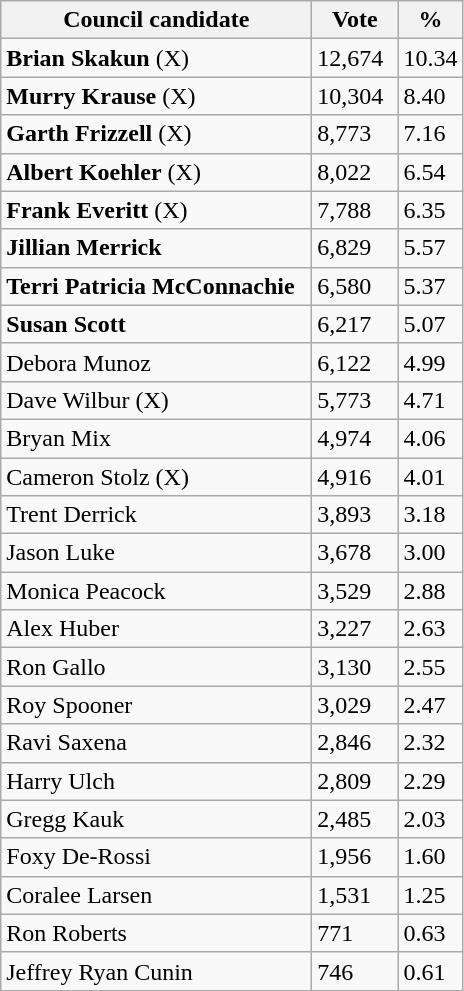<table class="wikitable">
<tr>
<th bgcolor="#DDDDFF" width="200px">Council candidate</th>
<th bgcolor="#DDDDFF" width="50px">Vote</th>
<th bgcolor="#DDDDFF" width="30px">%</th>
</tr>
<tr>
<td><strong>Brian Skakun</strong> (X)</td>
<td>12,674</td>
<td>10.34</td>
</tr>
<tr>
<td><strong>Murry Krause</strong> (X)</td>
<td>10,304</td>
<td>8.40</td>
</tr>
<tr>
<td><strong>Garth Frizzell</strong> (X)</td>
<td>8,773</td>
<td>7.16</td>
</tr>
<tr>
<td><strong>Albert Koehler</strong> (X)</td>
<td>8,022</td>
<td>6.54</td>
</tr>
<tr>
<td><strong>Frank Everitt</strong> (X)</td>
<td>7,788</td>
<td>6.35</td>
</tr>
<tr>
<td><strong>Jillian Merrick</strong></td>
<td>6,829</td>
<td>5.57</td>
</tr>
<tr>
<td><strong>Terri Patricia McConnachie</strong></td>
<td>6,580</td>
<td>5.37</td>
</tr>
<tr>
<td><strong>Susan Scott</strong></td>
<td>6,217</td>
<td>5.07</td>
</tr>
<tr>
<td>Debora Munoz</td>
<td>6,122</td>
<td>4.99</td>
</tr>
<tr>
<td>Dave Wilbur (X)</td>
<td>5,773</td>
<td>4.71</td>
</tr>
<tr>
<td>Bryan Mix</td>
<td>4,974</td>
<td>4.06</td>
</tr>
<tr>
<td>Cameron Stolz (X)</td>
<td>4,916</td>
<td>4.01</td>
</tr>
<tr>
<td>Trent Derrick</td>
<td>3,893</td>
<td>3.18</td>
</tr>
<tr>
<td>Jason Luke</td>
<td>3,678</td>
<td>3.00</td>
</tr>
<tr>
<td>Monica Peacock</td>
<td>3,529</td>
<td>2.88</td>
</tr>
<tr>
<td>Alex Huber</td>
<td>3,227</td>
<td>2.63</td>
</tr>
<tr>
<td>Ron Gallo</td>
<td>3,130</td>
<td>2.55</td>
</tr>
<tr>
<td>Roy Spooner</td>
<td>3,029</td>
<td>2.47</td>
</tr>
<tr>
<td>Ravi Saxena</td>
<td>2,846</td>
<td>2.32</td>
</tr>
<tr>
<td>Harry Ulch</td>
<td>2,809</td>
<td>2.29</td>
</tr>
<tr>
<td>Gregg Kauk</td>
<td>2,485</td>
<td>2.03</td>
</tr>
<tr>
<td>Foxy De-Rossi</td>
<td>1,956</td>
<td>1.60</td>
</tr>
<tr>
<td>Coralee Larsen</td>
<td>1,531</td>
<td>1.25</td>
</tr>
<tr>
<td>Ron Roberts</td>
<td>771</td>
<td>0.63</td>
</tr>
<tr>
<td>Jeffrey Ryan Cunin</td>
<td>746</td>
<td>0.61</td>
</tr>
</table>
